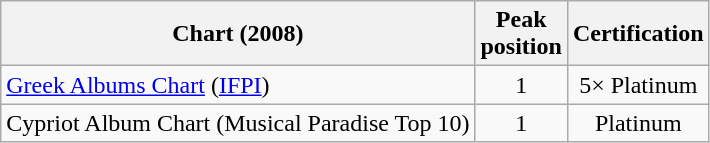<table class="wikitable sortable plainrowheaders" style="text-align:center"|+Chart performance for >
<tr>
<th scope="col">Chart (2008)</th>
<th scope="col">Peak<br>position</th>
<th scope="col">Certification</th>
</tr>
<tr>
<td align="left"><a href='#'>Greek Albums Chart</a> (<a href='#'>IFPI</a>)</td>
<td style="text-align:center;">1</td>
<td style="text-align:center;">5× Platinum</td>
</tr>
<tr>
<td align="left">Cypriot Album Chart (Musical Paradise Top 10)</td>
<td style="text-align:center;">1</td>
<td style="text-align:center;">Platinum</td>
</tr>
</table>
